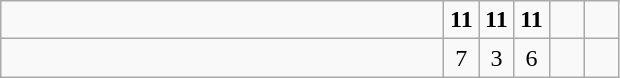<table class="wikitable">
<tr>
<td style="width:18em"><strong></strong></td>
<td align=center style="width:1em"><strong>11</strong></td>
<td align=center style="width:1em"><strong>11</strong></td>
<td align=center style="width:1em"><strong>11</strong></td>
<td align=center style="width:1em"></td>
<td align=center style="width:1em"></td>
</tr>
<tr>
<td style="width:18em"></td>
<td align=center style="width:1em">7</td>
<td align=center style="width:1em">3</td>
<td align=center style="width:1em">6</td>
<td align=center style="width:1em"></td>
<td align=center style="width:1em"></td>
</tr>
</table>
